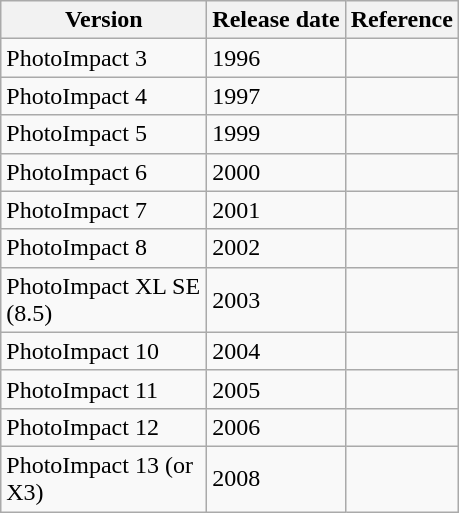<table class="wikitable">
<tr>
<th width="130px">Version</th>
<th>Release date</th>
<th>Reference</th>
</tr>
<tr>
<td>PhotoImpact 3</td>
<td>1996</td>
<td></td>
</tr>
<tr>
<td>PhotoImpact 4</td>
<td>1997</td>
<td></td>
</tr>
<tr>
<td>PhotoImpact 5</td>
<td>1999</td>
<td></td>
</tr>
<tr>
<td>PhotoImpact 6</td>
<td>2000</td>
<td></td>
</tr>
<tr>
<td>PhotoImpact 7</td>
<td>2001</td>
<td></td>
</tr>
<tr>
<td>PhotoImpact 8</td>
<td>2002</td>
<td></td>
</tr>
<tr>
<td>PhotoImpact XL SE (8.5)</td>
<td>2003</td>
<td></td>
</tr>
<tr>
<td>PhotoImpact 10</td>
<td>2004</td>
<td></td>
</tr>
<tr>
<td>PhotoImpact 11</td>
<td>2005</td>
<td></td>
</tr>
<tr>
<td>PhotoImpact 12</td>
<td>2006</td>
<td></td>
</tr>
<tr>
<td>PhotoImpact 13 (or X3)</td>
<td>2008</td>
<td></td>
</tr>
</table>
